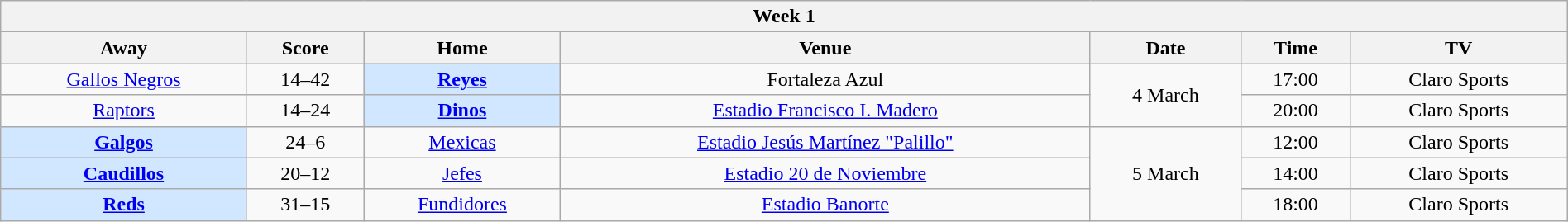<table class="wikitable mw-collapsible mw-collapsed" style="width:100%;">
<tr>
<th colspan="8">Week 1</th>
</tr>
<tr>
<th>Away</th>
<th>Score</th>
<th>Home</th>
<th>Venue</th>
<th>Date</th>
<th>Time</th>
<th>TV</th>
</tr>
<tr align="center">
<td><a href='#'>Gallos Negros</a></td>
<td>14–42</td>
<td bgcolor="#D0E7FF"><strong><a href='#'>Reyes</a></strong></td>
<td>Fortaleza Azul</td>
<td rowspan=2>4 March</td>
<td>17:00</td>
<td>Claro Sports</td>
</tr>
<tr align="center">
<td><a href='#'>Raptors</a></td>
<td>14–24</td>
<td bgcolor="#D0E7FF"><strong><a href='#'>Dinos</a></strong></td>
<td><a href='#'>Estadio Francisco I. Madero</a></td>
<td>20:00</td>
<td>Claro Sports</td>
</tr>
<tr align="center">
<td bgcolor="#D0E7FF"><strong><a href='#'>Galgos</a></strong></td>
<td>24–6</td>
<td><a href='#'>Mexicas</a></td>
<td><a href='#'>Estadio Jesús Martínez "Palillo"</a></td>
<td rowspan=3>5 March</td>
<td>12:00</td>
<td>Claro Sports</td>
</tr>
<tr align="center">
<td bgcolor="#D0E7FF"><strong><a href='#'>Caudillos</a></strong></td>
<td>20–12</td>
<td><a href='#'>Jefes</a></td>
<td><a href='#'>Estadio 20 de Noviembre</a></td>
<td>14:00</td>
<td>Claro Sports</td>
</tr>
<tr align="center">
<td bgcolor="#D0E7FF"><strong><a href='#'>Reds</a></strong></td>
<td>31–15</td>
<td><a href='#'>Fundidores</a></td>
<td><a href='#'>Estadio Banorte</a></td>
<td>18:00</td>
<td>Claro Sports</td>
</tr>
</table>
